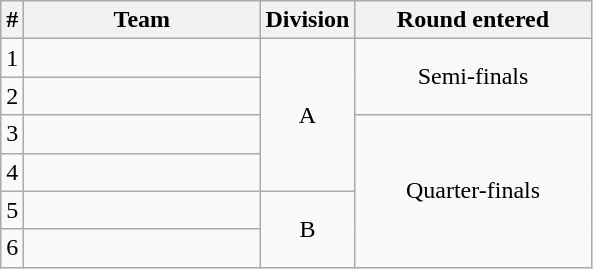<table class="wikitable" style="text-align: center; font-size: 100%;">
<tr>
<th>#</th>
<th width=150>Team</th>
<th>Division</th>
<th width=150>Round entered</th>
</tr>
<tr>
<td>1</td>
<td align=left></td>
<td rowspan=4>A</td>
<td rowspan=2>Semi-finals</td>
</tr>
<tr>
<td>2</td>
<td align=left></td>
</tr>
<tr>
<td>3</td>
<td align=left></td>
<td rowspan=4>Quarter-finals</td>
</tr>
<tr>
<td>4</td>
<td align=left></td>
</tr>
<tr>
<td>5</td>
<td align=left></td>
<td rowspan=2>B</td>
</tr>
<tr>
<td>6</td>
<td align=left></td>
</tr>
</table>
